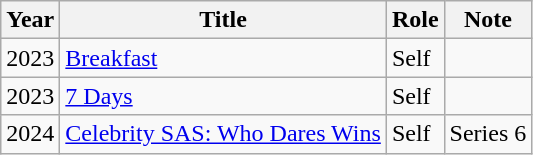<table class="wikitable">
<tr>
<th style="text-align: center; font-weight: bold;">Year</th>
<th style="text-align: center; font-weight: bold;">Title</th>
<th style="text-align: center; font-weight: bold;">Role</th>
<th style="text-align: center; font-weight: bold;">Note</th>
</tr>
<tr>
<td>2023</td>
<td><a href='#'>Breakfast</a></td>
<td>Self</td>
<td></td>
</tr>
<tr>
<td>2023</td>
<td><a href='#'>7 Days</a></td>
<td>Self</td>
<td></td>
</tr>
<tr>
<td>2024</td>
<td><a href='#'>Celebrity SAS: Who Dares Wins</a></td>
<td>Self</td>
<td>Series 6</td>
</tr>
</table>
